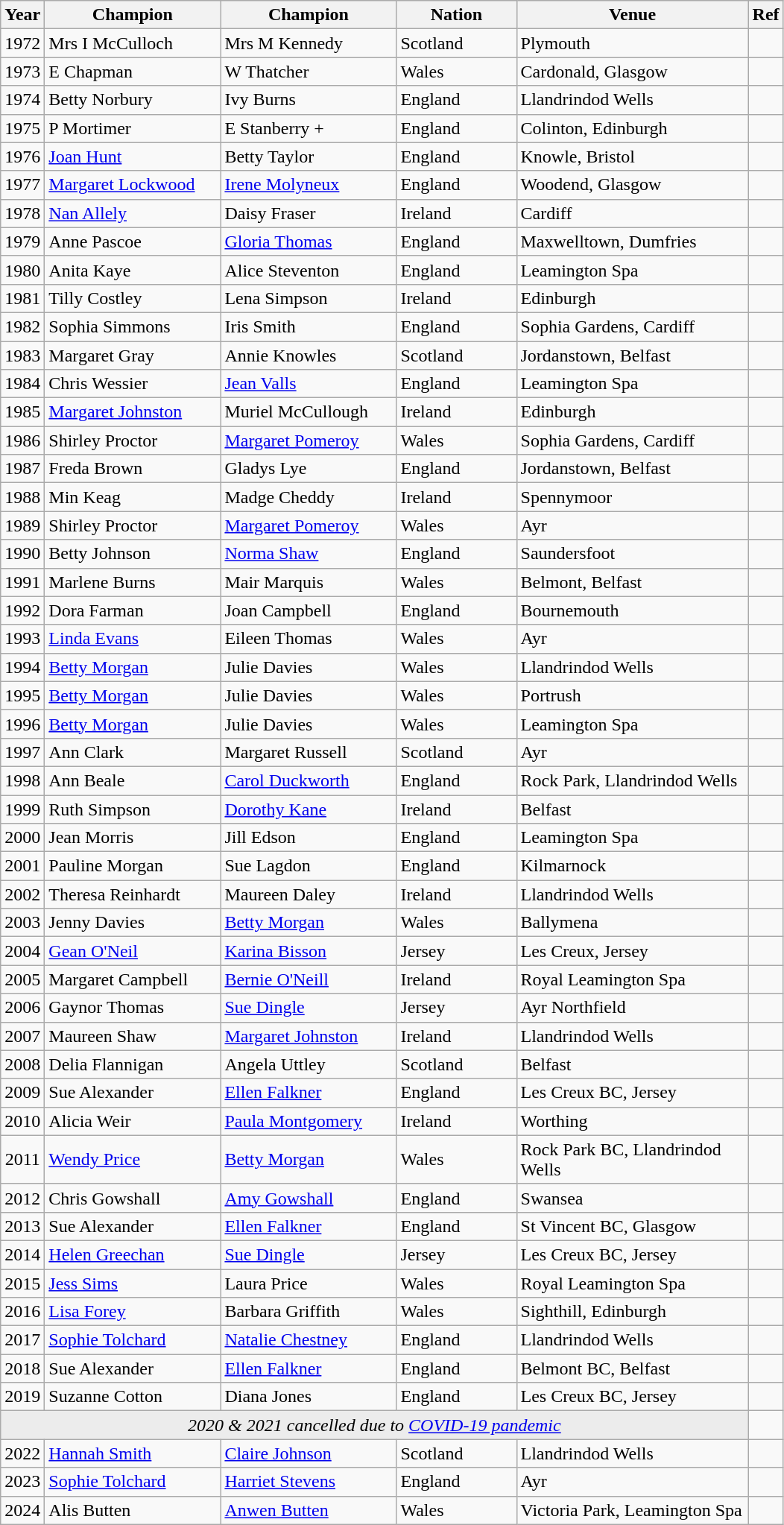<table class="sortable wikitable">
<tr>
<th width="30">Year</th>
<th width="150">Champion</th>
<th width="150">Champion</th>
<th width="100">Nation</th>
<th width="200">Venue</th>
<th width="20">Ref</th>
</tr>
<tr>
<td align=center>1972</td>
<td>Mrs I McCulloch</td>
<td>Mrs M Kennedy</td>
<td>Scotland</td>
<td>Plymouth</td>
<td></td>
</tr>
<tr>
<td align=center>1973</td>
<td>E Chapman</td>
<td>W Thatcher</td>
<td>Wales</td>
<td>Cardonald, Glasgow</td>
<td></td>
</tr>
<tr>
<td align=center>1974</td>
<td>Betty Norbury</td>
<td>Ivy Burns</td>
<td>England</td>
<td>Llandrindod Wells</td>
<td></td>
</tr>
<tr>
<td align=center>1975</td>
<td>P Mortimer</td>
<td>E Stanberry +</td>
<td>England</td>
<td>Colinton, Edinburgh</td>
<td></td>
</tr>
<tr>
<td align=center>1976</td>
<td><a href='#'>Joan Hunt</a></td>
<td>Betty Taylor</td>
<td>England</td>
<td>Knowle, Bristol</td>
<td></td>
</tr>
<tr>
<td align=center>1977</td>
<td><a href='#'>Margaret Lockwood</a></td>
<td><a href='#'>Irene Molyneux</a></td>
<td>England</td>
<td>Woodend, Glasgow</td>
<td></td>
</tr>
<tr>
<td align=center>1978</td>
<td><a href='#'>Nan Allely</a></td>
<td>Daisy Fraser</td>
<td>Ireland</td>
<td>Cardiff</td>
<td></td>
</tr>
<tr>
<td align=center>1979</td>
<td>Anne Pascoe</td>
<td><a href='#'>Gloria Thomas</a></td>
<td>England</td>
<td>Maxwelltown, Dumfries</td>
<td></td>
</tr>
<tr>
<td align=center>1980</td>
<td>Anita Kaye</td>
<td>Alice Steventon</td>
<td>England</td>
<td>Leamington Spa</td>
<td></td>
</tr>
<tr>
<td align=center>1981</td>
<td>Tilly Costley</td>
<td>Lena Simpson</td>
<td>Ireland</td>
<td>Edinburgh</td>
<td></td>
</tr>
<tr>
<td align=center>1982</td>
<td>Sophia Simmons</td>
<td>Iris Smith</td>
<td>England</td>
<td>Sophia Gardens, Cardiff</td>
<td></td>
</tr>
<tr>
<td align=center>1983</td>
<td>Margaret Gray</td>
<td>Annie Knowles</td>
<td>Scotland</td>
<td>Jordanstown, Belfast</td>
<td></td>
</tr>
<tr>
<td align=center>1984</td>
<td>Chris Wessier</td>
<td><a href='#'>Jean Valls</a></td>
<td>England</td>
<td>Leamington Spa</td>
<td></td>
</tr>
<tr>
<td align=center>1985</td>
<td><a href='#'>Margaret Johnston</a></td>
<td>Muriel McCullough</td>
<td>Ireland</td>
<td>Edinburgh</td>
<td></td>
</tr>
<tr>
<td align=center>1986</td>
<td>Shirley Proctor</td>
<td><a href='#'>Margaret Pomeroy</a></td>
<td>Wales</td>
<td>Sophia Gardens, Cardiff</td>
<td></td>
</tr>
<tr>
<td align=center>1987</td>
<td>Freda Brown</td>
<td>Gladys Lye</td>
<td>England</td>
<td>Jordanstown, Belfast</td>
<td></td>
</tr>
<tr>
<td align=center>1988</td>
<td>Min Keag</td>
<td>Madge Cheddy</td>
<td>Ireland</td>
<td>Spennymoor</td>
<td></td>
</tr>
<tr>
<td align=center>1989</td>
<td>Shirley Proctor</td>
<td><a href='#'>Margaret Pomeroy</a></td>
<td>Wales</td>
<td>Ayr</td>
<td></td>
</tr>
<tr>
<td align=center>1990</td>
<td>Betty Johnson</td>
<td><a href='#'>Norma Shaw</a></td>
<td>England</td>
<td>Saundersfoot</td>
<td></td>
</tr>
<tr>
<td align=center>1991</td>
<td>Marlene Burns</td>
<td>Mair Marquis</td>
<td>Wales</td>
<td>Belmont, Belfast</td>
<td></td>
</tr>
<tr>
<td align=center>1992</td>
<td>Dora Farman</td>
<td>Joan Campbell</td>
<td>England</td>
<td>Bournemouth</td>
<td></td>
</tr>
<tr>
<td align=center>1993</td>
<td><a href='#'>Linda Evans</a></td>
<td>Eileen Thomas</td>
<td>Wales</td>
<td>Ayr</td>
<td></td>
</tr>
<tr>
<td align=center>1994</td>
<td><a href='#'>Betty Morgan</a></td>
<td>Julie Davies</td>
<td>Wales</td>
<td>Llandrindod Wells</td>
<td></td>
</tr>
<tr>
<td align=center>1995</td>
<td><a href='#'>Betty Morgan</a></td>
<td>Julie Davies</td>
<td>Wales</td>
<td>Portrush</td>
<td></td>
</tr>
<tr>
<td align=center>1996</td>
<td><a href='#'>Betty Morgan</a></td>
<td>Julie Davies</td>
<td>Wales</td>
<td>Leamington Spa</td>
<td></td>
</tr>
<tr>
<td align=center>1997</td>
<td>Ann Clark</td>
<td>Margaret Russell</td>
<td>Scotland</td>
<td>Ayr</td>
<td></td>
</tr>
<tr>
<td align=center>1998</td>
<td>Ann Beale</td>
<td><a href='#'>Carol Duckworth</a></td>
<td>England</td>
<td>Rock Park, Llandrindod Wells</td>
<td></td>
</tr>
<tr>
<td align=center>1999</td>
<td>Ruth Simpson</td>
<td><a href='#'>Dorothy Kane</a></td>
<td>Ireland</td>
<td>Belfast</td>
<td></td>
</tr>
<tr>
<td align=center>2000</td>
<td>Jean Morris</td>
<td>Jill Edson</td>
<td>England</td>
<td>Leamington Spa</td>
<td></td>
</tr>
<tr>
<td align=center>2001</td>
<td>Pauline Morgan</td>
<td>Sue Lagdon</td>
<td>England</td>
<td>Kilmarnock</td>
<td></td>
</tr>
<tr>
<td align=center>2002</td>
<td>Theresa Reinhardt</td>
<td>Maureen Daley</td>
<td>Ireland</td>
<td>Llandrindod Wells</td>
<td></td>
</tr>
<tr>
<td align=center>2003</td>
<td>Jenny Davies</td>
<td><a href='#'>Betty Morgan</a></td>
<td>Wales</td>
<td>Ballymena</td>
<td></td>
</tr>
<tr>
<td align=center>2004</td>
<td><a href='#'>Gean O'Neil</a></td>
<td><a href='#'>Karina Bisson</a></td>
<td>Jersey</td>
<td>Les Creux, Jersey</td>
<td></td>
</tr>
<tr>
<td align=center>2005</td>
<td>Margaret Campbell</td>
<td><a href='#'>Bernie O'Neill</a></td>
<td>Ireland</td>
<td>Royal Leamington Spa</td>
<td></td>
</tr>
<tr>
<td align=center>2006</td>
<td>Gaynor Thomas</td>
<td><a href='#'>Sue Dingle</a></td>
<td>Jersey</td>
<td>Ayr Northfield</td>
<td></td>
</tr>
<tr>
<td align=center>2007</td>
<td>Maureen Shaw</td>
<td><a href='#'>Margaret Johnston</a></td>
<td>Ireland</td>
<td>Llandrindod Wells</td>
<td></td>
</tr>
<tr>
<td align=center>2008</td>
<td>Delia Flannigan</td>
<td>Angela Uttley</td>
<td>Scotland</td>
<td>Belfast</td>
<td></td>
</tr>
<tr>
<td align=center>2009</td>
<td>Sue Alexander</td>
<td><a href='#'>Ellen Falkner</a></td>
<td>England</td>
<td>Les Creux BC, Jersey</td>
<td></td>
</tr>
<tr>
<td align=center>2010</td>
<td>Alicia Weir</td>
<td><a href='#'>Paula Montgomery</a></td>
<td>Ireland</td>
<td>Worthing</td>
<td></td>
</tr>
<tr>
<td align=center>2011</td>
<td><a href='#'>Wendy Price</a></td>
<td><a href='#'>Betty Morgan</a></td>
<td>Wales</td>
<td>Rock Park BC, Llandrindod Wells</td>
<td></td>
</tr>
<tr>
<td align=center>2012</td>
<td>Chris Gowshall</td>
<td><a href='#'>Amy Gowshall</a></td>
<td>England</td>
<td>Swansea</td>
<td></td>
</tr>
<tr>
<td align=center>2013</td>
<td>Sue Alexander</td>
<td><a href='#'>Ellen Falkner</a></td>
<td>England</td>
<td>St Vincent BC, Glasgow</td>
<td></td>
</tr>
<tr>
<td align=center>2014</td>
<td><a href='#'>Helen Greechan</a></td>
<td><a href='#'>Sue Dingle</a></td>
<td>Jersey</td>
<td>Les Creux BC, Jersey</td>
<td></td>
</tr>
<tr>
<td align=center>2015</td>
<td><a href='#'>Jess Sims</a></td>
<td>Laura Price</td>
<td>Wales</td>
<td>Royal Leamington Spa</td>
<td></td>
</tr>
<tr>
<td align=center>2016</td>
<td><a href='#'>Lisa Forey</a></td>
<td>Barbara Griffith</td>
<td>Wales</td>
<td>Sighthill, Edinburgh</td>
<td></td>
</tr>
<tr>
<td align=center>2017</td>
<td><a href='#'>Sophie Tolchard</a></td>
<td><a href='#'>Natalie Chestney</a></td>
<td>England</td>
<td>Llandrindod Wells</td>
<td></td>
</tr>
<tr>
<td align=center>2018</td>
<td>Sue Alexander</td>
<td><a href='#'>Ellen Falkner</a></td>
<td>England</td>
<td>Belmont BC, Belfast</td>
<td></td>
</tr>
<tr>
<td align=center>2019</td>
<td>Suzanne Cotton</td>
<td>Diana Jones</td>
<td>England</td>
<td>Les Creux BC, Jersey</td>
<td></td>
</tr>
<tr>
<td style="text-align:center" colspan=5 bgcolor="ececec"><em>2020 & 2021 cancelled due to <a href='#'>COVID-19 pandemic</a></em></td>
<td></td>
</tr>
<tr>
<td align=center>2022</td>
<td><a href='#'>Hannah Smith</a></td>
<td><a href='#'>Claire Johnson</a></td>
<td>Scotland</td>
<td>Llandrindod Wells</td>
<td></td>
</tr>
<tr>
<td align=center>2023</td>
<td><a href='#'>Sophie Tolchard</a></td>
<td><a href='#'>Harriet Stevens</a></td>
<td>England</td>
<td>Ayr</td>
<td></td>
</tr>
<tr>
<td align=center>2024</td>
<td>Alis Butten</td>
<td><a href='#'>Anwen Butten</a></td>
<td>Wales</td>
<td>Victoria Park, Leamington Spa</td>
<td></td>
</tr>
</table>
